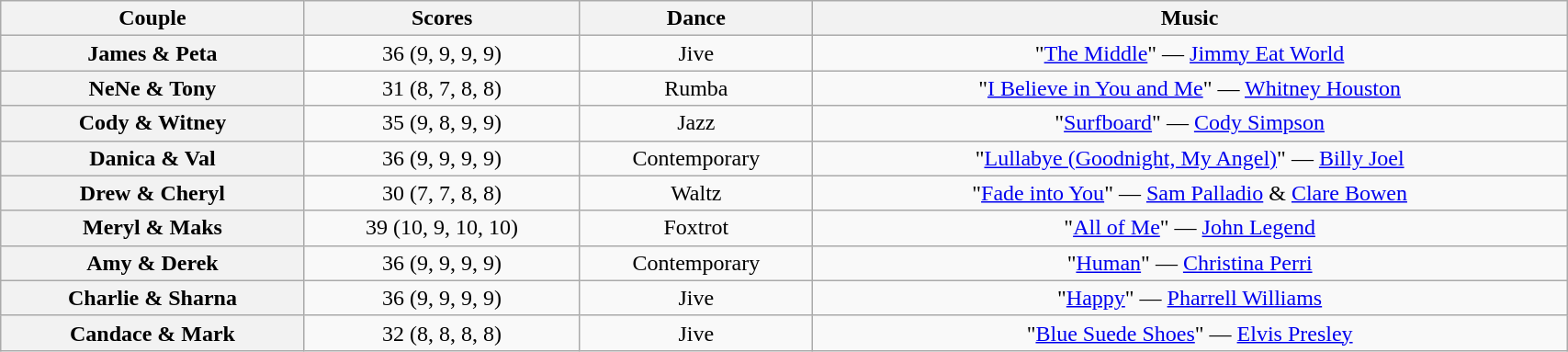<table class="wikitable sortable" style="text-align:center; width:90%">
<tr>
<th scope="col">Couple</th>
<th scope="col">Scores</th>
<th scope="col" class="unsortable">Dance</th>
<th scope="col" class="unsortable">Music</th>
</tr>
<tr>
<th scope="row">James & Peta</th>
<td>36 (9, 9, 9, 9)</td>
<td>Jive</td>
<td>"<a href='#'>The Middle</a>" — <a href='#'>Jimmy Eat World</a></td>
</tr>
<tr>
<th scope="row">NeNe & Tony</th>
<td>31 (8, 7, 8, 8)</td>
<td>Rumba</td>
<td>"<a href='#'>I Believe in You and Me</a>" — <a href='#'>Whitney Houston</a></td>
</tr>
<tr>
<th scope="row">Cody & Witney</th>
<td>35 (9, 8, 9, 9)</td>
<td>Jazz</td>
<td>"<a href='#'>Surfboard</a>" — <a href='#'>Cody Simpson</a></td>
</tr>
<tr>
<th scope="row">Danica & Val</th>
<td>36 (9, 9, 9, 9)</td>
<td>Contemporary</td>
<td>"<a href='#'>Lullabye (Goodnight, My Angel)</a>" — <a href='#'>Billy Joel</a></td>
</tr>
<tr>
<th scope="row">Drew & Cheryl</th>
<td>30 (7, 7, 8, 8)</td>
<td>Waltz</td>
<td>"<a href='#'>Fade into You</a>" — <a href='#'>Sam Palladio</a> & <a href='#'>Clare Bowen</a></td>
</tr>
<tr>
<th scope="row">Meryl & Maks</th>
<td>39 (10, 9, 10, 10)</td>
<td>Foxtrot</td>
<td>"<a href='#'>All of Me</a>" — <a href='#'>John Legend</a></td>
</tr>
<tr>
<th scope="row">Amy & Derek</th>
<td>36 (9, 9, 9, 9)</td>
<td>Contemporary</td>
<td>"<a href='#'>Human</a>" — <a href='#'>Christina Perri</a></td>
</tr>
<tr>
<th scope="row">Charlie & Sharna</th>
<td>36 (9, 9, 9, 9)</td>
<td>Jive</td>
<td>"<a href='#'>Happy</a>" — <a href='#'>Pharrell Williams</a></td>
</tr>
<tr>
<th scope="row">Candace & Mark</th>
<td>32 (8, 8, 8, 8)</td>
<td>Jive</td>
<td>"<a href='#'>Blue Suede Shoes</a>" — <a href='#'>Elvis Presley</a></td>
</tr>
</table>
